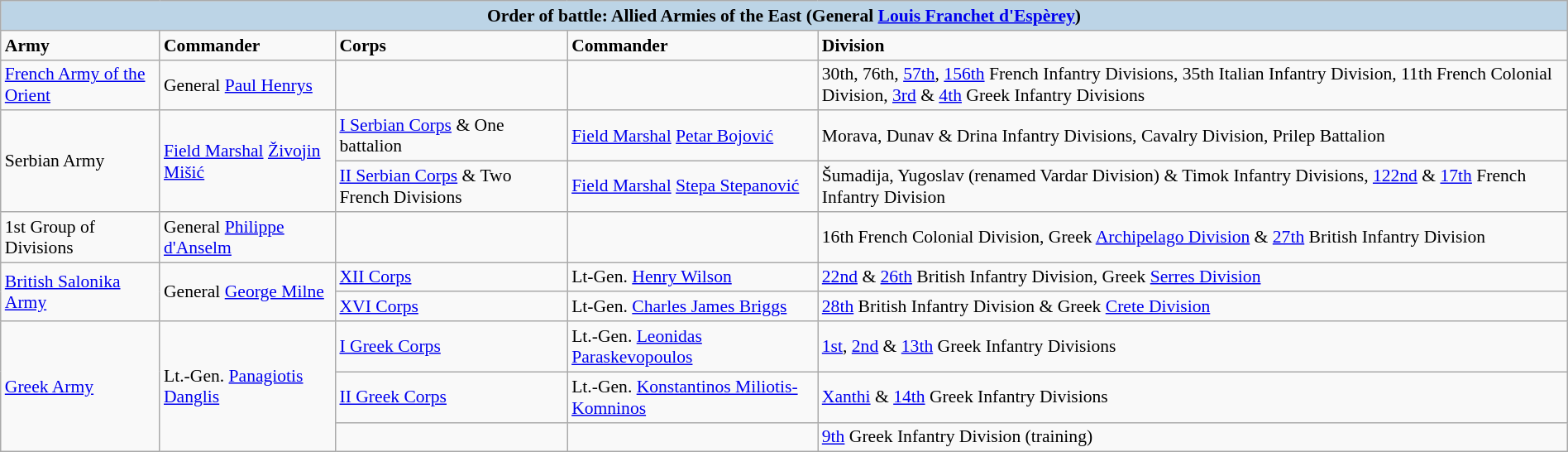<table class="wikitable" width=100% style="font-size:90%;  margin: 0;">
<tr>
<th colspan=6 style=" background: #BCD4E6;">Order of battle:  Allied Armies of the East (General <a href='#'>Louis Franchet d'Espèrey</a>)</th>
</tr>
<tr>
<td><strong>Army</strong></td>
<td><strong>Commander</strong></td>
<td><strong>Corps</strong></td>
<td><strong>Commander</strong></td>
<td><strong>Division</strong></td>
</tr>
<tr>
<td><a href='#'>French Army of the Orient</a></td>
<td>General <a href='#'>Paul Henrys</a></td>
<td></td>
<td></td>
<td>30th, 76th, <a href='#'>57th</a>, <a href='#'>156th</a> French Infantry Divisions, 35th Italian Infantry Division, 11th French Colonial Division, <a href='#'>3rd</a> & <a href='#'>4th</a> Greek Infantry Divisions</td>
</tr>
<tr>
<td rowspan=2>Serbian Army</td>
<td rowspan=2><a href='#'>Field Marshal</a> <a href='#'>Živojin Mišić</a></td>
<td><a href='#'>I Serbian Corps</a> & One battalion</td>
<td><a href='#'>Field Marshal</a> <a href='#'>Petar Bojović</a></td>
<td>Morava, Dunav & Drina Infantry Divisions, Cavalry Division, Prilep Battalion</td>
</tr>
<tr>
<td><a href='#'>II Serbian Corps</a> & Two French Divisions</td>
<td><a href='#'>Field Marshal</a> <a href='#'>Stepa Stepanović</a></td>
<td>Šumadija, Yugoslav (renamed Vardar Division) & Timok Infantry Divisions, <a href='#'>122nd</a> & <a href='#'>17th</a> French Infantry Division</td>
</tr>
<tr>
<td>1st Group of Divisions</td>
<td>General <a href='#'>Philippe d'Anselm</a></td>
<td></td>
<td></td>
<td>16th French Colonial Division, Greek <a href='#'>Archipelago Division</a> & <a href='#'>27th</a> British Infantry Division</td>
</tr>
<tr>
<td rowspan=2><a href='#'>British Salonika Army</a></td>
<td rowspan=2>General <a href='#'>George Milne</a></td>
<td><a href='#'>XII Corps</a></td>
<td>Lt-Gen. <a href='#'>Henry Wilson</a></td>
<td><a href='#'>22nd</a> & <a href='#'>26th</a> British Infantry Division, Greek <a href='#'>Serres Division</a></td>
</tr>
<tr>
<td><a href='#'>XVI Corps</a></td>
<td>Lt-Gen. <a href='#'>Charles James Briggs</a></td>
<td><a href='#'>28th</a> British Infantry Division & Greek <a href='#'>Crete Division</a></td>
</tr>
<tr>
<td rowspan=3><a href='#'>Greek Army</a></td>
<td rowspan=3>Lt.-Gen. <a href='#'>Panagiotis Danglis</a></td>
<td><a href='#'>I Greek Corps</a></td>
<td>Lt.-Gen. <a href='#'>Leonidas Paraskevopoulos</a></td>
<td><a href='#'>1st</a>, <a href='#'>2nd</a> & <a href='#'>13th</a> Greek Infantry Divisions</td>
</tr>
<tr>
<td><a href='#'>II Greek Corps</a></td>
<td>Lt.-Gen. <a href='#'>Konstantinos Miliotis-Komninos</a></td>
<td><a href='#'>Xanthi</a> & <a href='#'>14th</a> Greek Infantry Divisions</td>
</tr>
<tr>
<td></td>
<td></td>
<td><a href='#'>9th</a> Greek Infantry Division (training)</td>
</tr>
</table>
